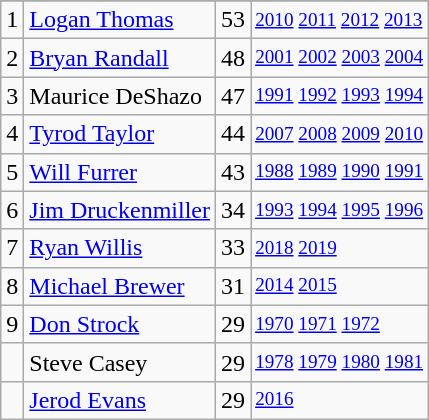<table class="wikitable">
<tr>
</tr>
<tr>
<td>1</td>
<td><a href='#'>Logan Thomas</a></td>
<td>53</td>
<td style="font-size:80%;"><a href='#'>2010</a> <a href='#'>2011</a> <a href='#'>2012</a> <a href='#'>2013</a></td>
</tr>
<tr>
<td>2</td>
<td><a href='#'>Bryan Randall</a></td>
<td>48</td>
<td style="font-size:80%;"><a href='#'>2001</a> <a href='#'>2002</a> <a href='#'>2003</a> <a href='#'>2004</a></td>
</tr>
<tr>
<td>3</td>
<td>Maurice DeShazo</td>
<td>47</td>
<td style="font-size:80%;"><a href='#'>1991</a> <a href='#'>1992</a> <a href='#'>1993</a> <a href='#'>1994</a></td>
</tr>
<tr>
<td>4</td>
<td><a href='#'>Tyrod Taylor</a></td>
<td>44</td>
<td style="font-size:80%;"><a href='#'>2007</a> <a href='#'>2008</a> <a href='#'>2009</a> <a href='#'>2010</a></td>
</tr>
<tr>
<td>5</td>
<td><a href='#'>Will Furrer</a></td>
<td>43</td>
<td style="font-size:80%;"><a href='#'>1988</a> <a href='#'>1989</a> <a href='#'>1990</a> <a href='#'>1991</a></td>
</tr>
<tr>
<td>6</td>
<td><a href='#'>Jim Druckenmiller</a></td>
<td>34</td>
<td style="font-size:80%;"><a href='#'>1993</a> <a href='#'>1994</a> <a href='#'>1995</a> <a href='#'>1996</a></td>
</tr>
<tr>
<td>7</td>
<td><a href='#'>Ryan Willis</a></td>
<td>33</td>
<td style="font-size:80%;"><a href='#'>2018</a> <a href='#'>2019</a></td>
</tr>
<tr>
<td>8</td>
<td><a href='#'>Michael Brewer</a></td>
<td>31</td>
<td style="font-size:80%;"><a href='#'>2014</a> <a href='#'>2015</a></td>
</tr>
<tr>
<td>9</td>
<td><a href='#'>Don Strock</a></td>
<td>29</td>
<td style="font-size:80%;"><a href='#'>1970</a> <a href='#'>1971</a> <a href='#'>1972</a></td>
</tr>
<tr>
<td></td>
<td>Steve Casey</td>
<td>29</td>
<td style="font-size:80%;"><a href='#'>1978</a> <a href='#'>1979</a> <a href='#'>1980</a> <a href='#'>1981</a></td>
</tr>
<tr>
<td></td>
<td><a href='#'>Jerod Evans</a></td>
<td>29</td>
<td style="font-size:80%;"><a href='#'>2016</a></td>
</tr>
</table>
